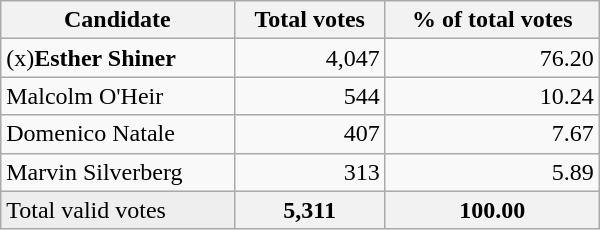<table class="wikitable" width="400">
<tr>
<th align="left">Candidate</th>
<th align="right">Total votes</th>
<th align="right">% of total votes</th>
</tr>
<tr>
<td align="left">(x)<strong>Esther Shiner</strong></td>
<td align="right">4,047</td>
<td align="right">76.20</td>
</tr>
<tr>
<td align="left">Malcolm O'Heir</td>
<td align="right">544</td>
<td align="right">10.24</td>
</tr>
<tr>
<td align="left">Domenico Natale</td>
<td align="right">407</td>
<td align="right">7.67</td>
</tr>
<tr>
<td align="left">Marvin Silverberg</td>
<td align="right">313</td>
<td align="right">5.89</td>
</tr>
<tr bgcolor="#EEEEEE">
<td align="left">Total valid votes</td>
<th align="right">5,311</th>
<th align="right">100.00</th>
</tr>
</table>
